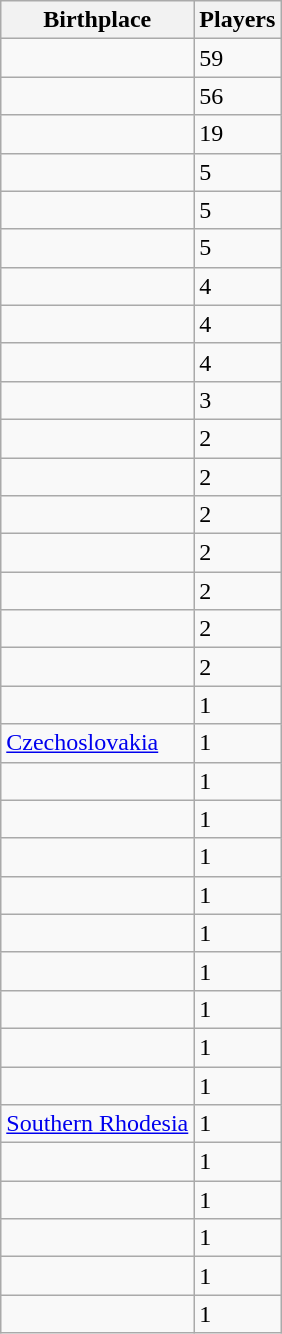<table class="wikitable sortable">
<tr>
<th>Birthplace</th>
<th>Players</th>
</tr>
<tr>
<td></td>
<td>59</td>
</tr>
<tr>
<td></td>
<td>56</td>
</tr>
<tr>
<td></td>
<td>19</td>
</tr>
<tr>
<td></td>
<td>5</td>
</tr>
<tr>
<td></td>
<td>5</td>
</tr>
<tr>
<td></td>
<td>5</td>
</tr>
<tr>
<td></td>
<td>4</td>
</tr>
<tr>
<td></td>
<td>4</td>
</tr>
<tr>
<td></td>
<td>4</td>
</tr>
<tr>
<td></td>
<td>3</td>
</tr>
<tr>
<td></td>
<td>2</td>
</tr>
<tr>
<td></td>
<td>2</td>
</tr>
<tr>
<td></td>
<td>2</td>
</tr>
<tr>
<td></td>
<td>2</td>
</tr>
<tr>
<td></td>
<td>2</td>
</tr>
<tr>
<td></td>
<td>2</td>
</tr>
<tr>
<td></td>
<td>2</td>
</tr>
<tr>
<td></td>
<td>1</td>
</tr>
<tr>
<td> <a href='#'>Czechoslovakia</a></td>
<td>1</td>
</tr>
<tr>
<td></td>
<td>1</td>
</tr>
<tr>
<td></td>
<td>1</td>
</tr>
<tr>
<td></td>
<td>1</td>
</tr>
<tr>
<td></td>
<td>1</td>
</tr>
<tr>
<td></td>
<td>1</td>
</tr>
<tr>
<td></td>
<td>1</td>
</tr>
<tr>
<td></td>
<td>1</td>
</tr>
<tr>
<td></td>
<td>1</td>
</tr>
<tr>
<td></td>
<td>1</td>
</tr>
<tr>
<td> <a href='#'>Southern Rhodesia</a></td>
<td>1</td>
</tr>
<tr>
<td></td>
<td>1</td>
</tr>
<tr>
<td></td>
<td>1</td>
</tr>
<tr>
<td></td>
<td>1</td>
</tr>
<tr>
<td></td>
<td>1</td>
</tr>
<tr>
<td></td>
<td>1</td>
</tr>
</table>
